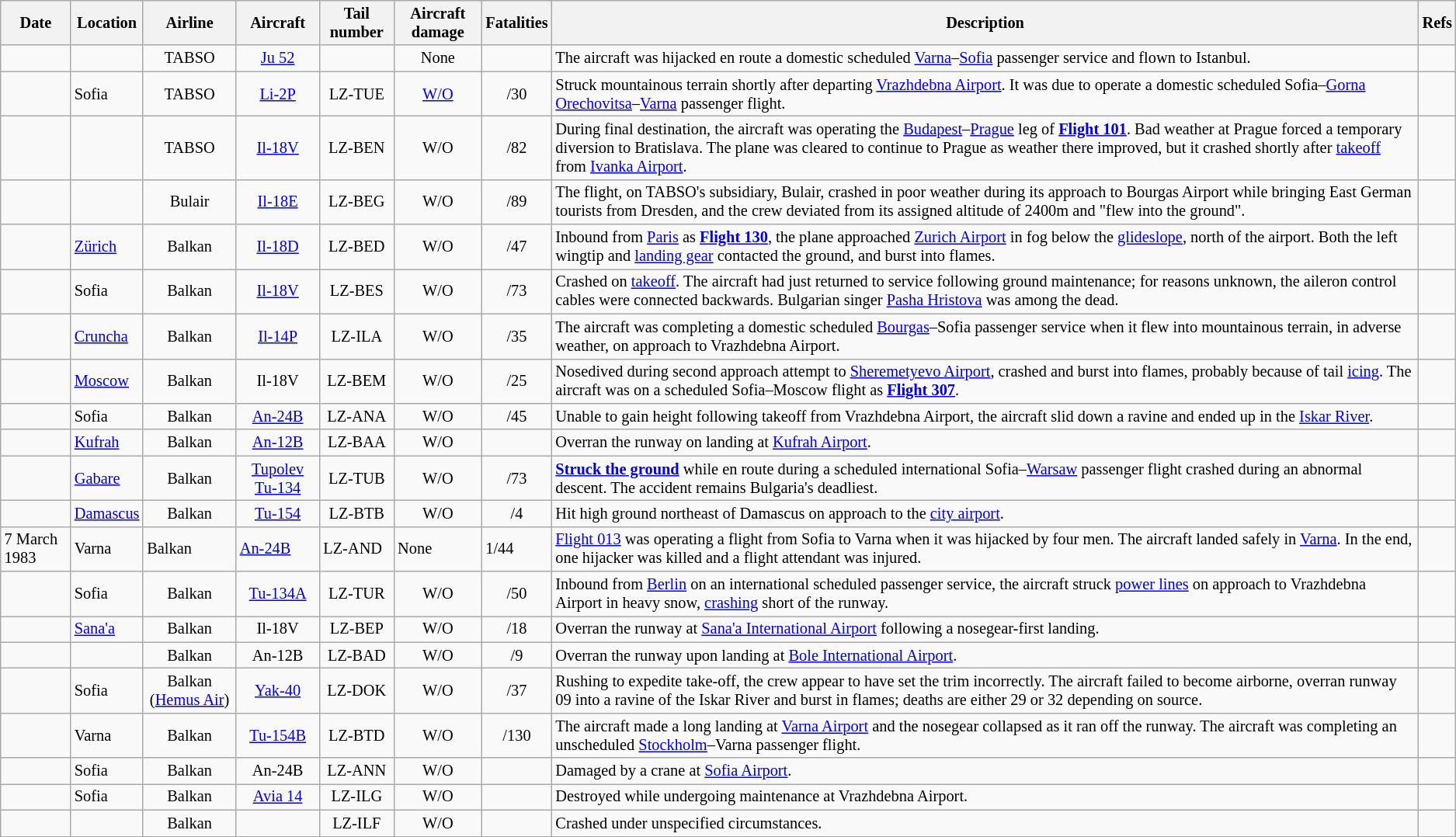<table class="wikitable sortable toccolours" border="1" cellpadding="3" style="border-collapse:collapse; font-size: 85%">
<tr>
<th>Date</th>
<th>Location</th>
<th>Airline</th>
<th>Aircraft</th>
<th>Tail number</th>
<th>Aircraft damage</th>
<th>Fatalities</th>
<th class="unsortable">Description</th>
<th class="unsortable">Refs</th>
</tr>
<tr>
<td align=center></td>
<td></td>
<td align=center>TABSO</td>
<td align=center><a href='#'>Ju 52</a></td>
<td></td>
<td align=center>None</td>
<td align=center></td>
<td>The aircraft was hijacked en route a domestic scheduled <a href='#'>Varna</a>–<a href='#'>Sofia</a> passenger service and flown to Istanbul.</td>
<td align=center></td>
</tr>
<tr>
<td align=center></td>
<td>Sofia</td>
<td align=center>TABSO</td>
<td align=center><a href='#'>Li-2P</a></td>
<td align=center>LZ-TUE</td>
<td align=center><a href='#'>W/O</a></td>
<td align=center>/30</td>
<td>Struck mountainous terrain shortly after departing <a href='#'>Vrazhdebna Airport</a>. It was due to operate a domestic scheduled Sofia–<a href='#'>Gorna Orechovitsa</a>–<a href='#'>Varna</a> passenger flight.</td>
<td align=center></td>
</tr>
<tr>
<td align=center></td>
<td></td>
<td align=center>TABSO</td>
<td align=center><a href='#'>Il-18V</a></td>
<td align=center>LZ-BEN</td>
<td align=center>W/O</td>
<td align=center>/82</td>
<td>During final destination, the aircraft was operating the <a href='#'>Budapest</a>–<a href='#'>Prague</a> leg of <strong><a href='#'>Flight 101</a></strong>. Bad weather at Prague forced a temporary diversion to Bratislava. The plane was cleared to continue to Prague as weather there improved, but it crashed shortly after <a href='#'>takeoff</a> from <a href='#'>Ivanka Airport</a>.</td>
<td align=center></td>
</tr>
<tr>
<td align=center></td>
<td></td>
<td align=center>Bulair</td>
<td align=center><a href='#'>Il-18E</a></td>
<td align=center>LZ-BEG</td>
<td align=center>W/O</td>
<td align=center>/89</td>
<td>The flight, on TABSO's subsidiary, Bulair, crashed in poor weather during its approach to Bourgas Airport while bringing East German tourists from Dresden, and the crew deviated from its assigned altitude of 2400m and "flew into the ground".</td>
<td align=center></td>
</tr>
<tr>
<td align=center></td>
<td><a href='#'>Zürich</a></td>
<td align=center>Balkan</td>
<td align=center><a href='#'>Il-18D</a></td>
<td align=center>LZ-BED</td>
<td align=center>W/O</td>
<td align=center>/47</td>
<td>Inbound from <a href='#'>Paris</a> as <strong><a href='#'>Flight 130</a></strong>, the plane approached <a href='#'>Zurich Airport</a> in fog below the <a href='#'>glideslope</a>,  north of the airport. Both the left wingtip and <a href='#'>landing gear</a> contacted the ground, and burst into flames.</td>
<td align=center></td>
</tr>
<tr>
<td align=center></td>
<td>Sofia</td>
<td align=center>Balkan</td>
<td align=center><a href='#'>Il-18V</a></td>
<td align=center>LZ-BES</td>
<td align=center>W/O</td>
<td align=center>/73</td>
<td>Crashed on <a href='#'>takeoff</a>. The aircraft had just returned to service following ground maintenance; for reasons unknown, the aileron control cables were connected backwards. Bulgarian singer <a href='#'>Pasha Hristova</a> was among the dead.</td>
<td align=center></td>
</tr>
<tr>
<td align=center></td>
<td><a href='#'>Cruncha</a></td>
<td align=center>Balkan</td>
<td align=center><a href='#'>Il-14P</a></td>
<td align=center>LZ-ILA</td>
<td align=center>W/O</td>
<td align=center>/35</td>
<td>The aircraft was completing a domestic scheduled <a href='#'>Bourgas</a>–Sofia passenger service when it flew into mountainous terrain, in adverse weather, on approach to Vrazhdebna Airport.</td>
<td align=center></td>
</tr>
<tr>
<td align=center></td>
<td><a href='#'>Moscow</a></td>
<td align=center>Balkan</td>
<td align=center>Il-18V</td>
<td align=center>LZ-BEM</td>
<td align=center>W/O</td>
<td align=center>/25</td>
<td>Nosedived during second approach attempt to <a href='#'>Sheremetyevo Airport</a>, crashed and burst into flames, probably because of tail <a href='#'>icing</a>. The aircraft was on a scheduled Sofia–Moscow flight as <strong><a href='#'>Flight 307</a></strong>.</td>
<td align=center></td>
</tr>
<tr>
<td align=center></td>
<td>Sofia</td>
<td align=center>Balkan</td>
<td align=center><a href='#'>An-24B</a></td>
<td align=center>LZ-ANA</td>
<td align=center>W/O</td>
<td align=center>/45</td>
<td>Unable to gain height following takeoff from Vrazhdebna Airport, the aircraft slid down a ravine and ended up in the <a href='#'>Iskar River</a>.</td>
<td align=center></td>
</tr>
<tr>
<td align=center></td>
<td><a href='#'>Kufrah</a></td>
<td align=center>Balkan</td>
<td align=center><a href='#'>An-12B</a></td>
<td align=center>LZ-BAA</td>
<td align=center>W/O</td>
<td align=center></td>
<td>Overran the runway on landing at <a href='#'>Kufrah Airport</a>.</td>
<td align=center></td>
</tr>
<tr>
<td align=center></td>
<td><a href='#'>Gabare</a></td>
<td align=center>Balkan</td>
<td align=center><a href='#'>Tupolev Tu-134</a></td>
<td align=center>LZ-TUB</td>
<td align=center>W/O</td>
<td align=center>/73</td>
<td><strong><a href='#'>Struck the ground</a></strong> while en route during a scheduled international Sofia–<a href='#'>Warsaw</a> passenger flight crashed during an abnormal descent. The accident remains Bulgaria's deadliest.</td>
<td align=center></td>
</tr>
<tr>
<td align=center></td>
<td><a href='#'>Damascus</a></td>
<td align=center>Balkan</td>
<td align=center><a href='#'>Tu-154</a></td>
<td align=center>LZ-BTB</td>
<td align=center>W/O</td>
<td align=center>/4</td>
<td>Hit high ground  northeast of Damascus on approach to the <a href='#'>city airport</a>.</td>
<td align=center></td>
</tr>
<tr>
<td>7 March 1983</td>
<td>Varna</td>
<td>Balkan</td>
<td><a href='#'>An-24B</a></td>
<td>LZ-AND</td>
<td>None</td>
<td>1/44</td>
<td><a href='#'>Flight 013</a> was operating a flight from Sofia to Varna when it was hijacked by four men. The aircraft landed safely in <a href='#'>Varna</a>. In the end, one hijacker was killed and a flight attendant was injured.</td>
<td></td>
</tr>
<tr>
<td align=center></td>
<td>Sofia</td>
<td align=center>Balkan</td>
<td align=center><a href='#'>Tu-134A</a></td>
<td align=center>LZ-TUR</td>
<td align=center>W/O</td>
<td align=center>/50</td>
<td>Inbound from <a href='#'>Berlin</a> on an international scheduled passenger service, the aircraft struck <a href='#'>power lines</a> on approach to Vrazhdebna Airport in heavy snow, <a href='#'>crashing</a>  short of the runway.</td>
<td align=center></td>
</tr>
<tr>
<td align=center></td>
<td><a href='#'>Sana'a</a></td>
<td align=center>Balkan</td>
<td align=center>Il-18V</td>
<td align=center>LZ-BEP</td>
<td align=center>W/O</td>
<td align=center>/18</td>
<td>Overran the runway at <a href='#'>Sana'a International Airport</a> following a nosegear-first landing.</td>
<td align=center></td>
</tr>
<tr>
<td align=center></td>
<td></td>
<td align=center>Balkan</td>
<td align=center>An-12B</td>
<td align=center>LZ-BAD</td>
<td align=center>W/O</td>
<td align=center>/9</td>
<td>Overran the runway upon landing at <a href='#'>Bole International Airport</a>.</td>
<td align=center></td>
</tr>
<tr>
<td align=center></td>
<td>Sofia</td>
<td align=center>Balkan (<a href='#'>Hemus Air</a>)</td>
<td align=center><a href='#'>Yak-40</a></td>
<td align=center>LZ-DOK</td>
<td align=center>W/O</td>
<td align=center>/37</td>
<td>Rushing to expedite take-off, the crew appear to have set the trim incorrectly. The aircraft failed to become airborne, overran runway 09 into a ravine of the Iskar River and burst in flames; deaths are either 29 or 32 depending on source.</td>
<td align=center></td>
</tr>
<tr>
<td align=center></td>
<td>Varna</td>
<td align=center>Balkan</td>
<td align=center><a href='#'>Tu-154B</a></td>
<td align=center>LZ-BTD</td>
<td align=center>W/O</td>
<td align=center>/130</td>
<td>The aircraft made a long landing at <a href='#'>Varna Airport</a> and the nosegear collapsed as it ran off the runway. The aircraft was completing an unscheduled <a href='#'>Stockholm</a>–Varna passenger flight.</td>
<td align=center></td>
</tr>
<tr>
<td align=center></td>
<td>Sofia</td>
<td align=center>Balkan</td>
<td align=center>An-24B</td>
<td align=center>LZ-ANN</td>
<td align=center>W/O</td>
<td align=center></td>
<td>Damaged by a crane at <a href='#'>Sofia Airport</a>.</td>
<td align=center></td>
</tr>
<tr>
<td></td>
<td>Sofia</td>
<td align=center>Balkan</td>
<td align=center><a href='#'>Avia 14</a></td>
<td align=center>LZ-ILG</td>
<td align=center>W/O</td>
<td align=center></td>
<td>Destroyed while undergoing maintenance at Vrazhdebna Airport.</td>
<td align=center></td>
</tr>
<tr>
<td></td>
<td></td>
<td align=center>Balkan</td>
<td align=center></td>
<td align=center>LZ-ILF</td>
<td align=center>W/O</td>
<td></td>
<td>Crashed under unspecified circumstances.</td>
<td align=center></td>
</tr>
</table>
